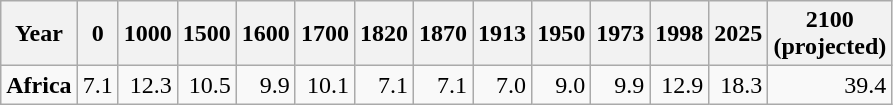<table class="wikitable " style="text-align:right">
<tr>
<th scope="col">Year</th>
<th scope="col">0</th>
<th scope="col">1000</th>
<th scope="col">1500</th>
<th scope="col">1600</th>
<th scope="col">1700</th>
<th scope="col">1820</th>
<th scope="col">1870</th>
<th scope="col">1913</th>
<th scope="col">1950</th>
<th scope="col">1973</th>
<th scope="col">1998</th>
<th scope="col">2025</th>
<th scope="col">2100<br>(projected)</th>
</tr>
<tr>
<td><strong>Africa</strong></td>
<td>7.1</td>
<td>12.3</td>
<td>10.5</td>
<td>9.9</td>
<td>10.1</td>
<td>7.1</td>
<td>7.1</td>
<td>7.0</td>
<td>9.0</td>
<td>9.9</td>
<td>12.9</td>
<td>18.3</td>
<td>39.4</td>
</tr>
</table>
